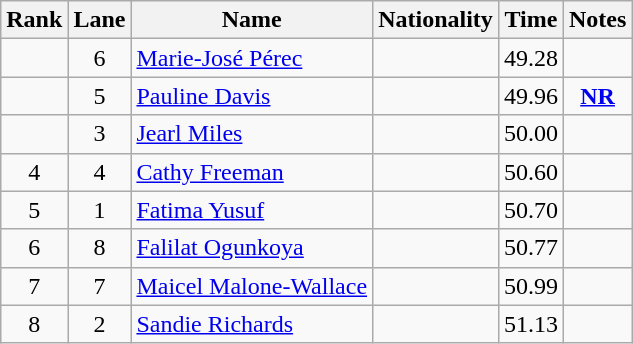<table class="wikitable sortable" style="text-align:center">
<tr>
<th>Rank</th>
<th>Lane</th>
<th>Name</th>
<th>Nationality</th>
<th>Time</th>
<th>Notes</th>
</tr>
<tr>
<td></td>
<td>6</td>
<td align="left"><a href='#'>Marie-José Pérec</a></td>
<td align=left></td>
<td>49.28</td>
<td></td>
</tr>
<tr>
<td></td>
<td>5</td>
<td align="left"><a href='#'>Pauline Davis</a></td>
<td align=left></td>
<td>49.96</td>
<td><strong><a href='#'>NR</a></strong></td>
</tr>
<tr>
<td></td>
<td>3</td>
<td align="left"><a href='#'>Jearl Miles</a></td>
<td align=left></td>
<td>50.00</td>
<td></td>
</tr>
<tr>
<td>4</td>
<td>4</td>
<td align="left"><a href='#'>Cathy Freeman</a></td>
<td align=left></td>
<td>50.60</td>
<td></td>
</tr>
<tr>
<td>5</td>
<td>1</td>
<td align="left"><a href='#'>Fatima Yusuf</a></td>
<td align=left></td>
<td>50.70</td>
<td></td>
</tr>
<tr>
<td>6</td>
<td>8</td>
<td align="left"><a href='#'>Falilat Ogunkoya</a></td>
<td align=left></td>
<td>50.77</td>
<td></td>
</tr>
<tr>
<td>7</td>
<td>7</td>
<td align="left"><a href='#'>Maicel Malone-Wallace</a></td>
<td align=left></td>
<td>50.99</td>
<td></td>
</tr>
<tr>
<td>8</td>
<td>2</td>
<td align="left"><a href='#'>Sandie Richards</a></td>
<td align=left></td>
<td>51.13</td>
<td></td>
</tr>
</table>
